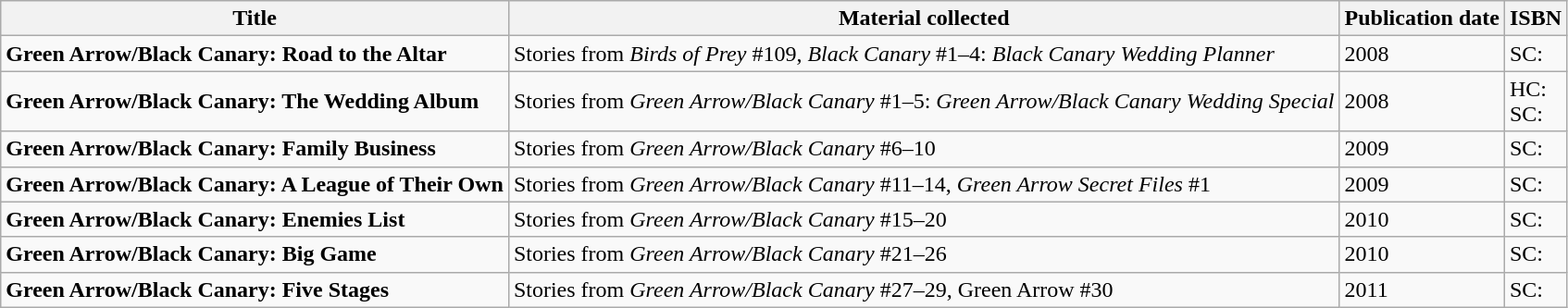<table class="wikitable collapsible collapsed">
<tr>
<th>Title</th>
<th>Material collected</th>
<th>Publication date</th>
<th>ISBN</th>
</tr>
<tr>
<td><strong>Green Arrow/Black Canary: Road to the Altar</strong></td>
<td>Stories from <em>Birds of Prey</em> #109, <em>Black Canary</em> #1–4: <em>Black Canary Wedding Planner</em></td>
<td>2008</td>
<td>SC: </td>
</tr>
<tr>
<td><strong>Green Arrow/Black Canary: The Wedding Album</strong></td>
<td>Stories from <em>Green Arrow/Black Canary</em> #1–5: <em>Green Arrow/Black Canary Wedding Special</em></td>
<td>2008</td>
<td>HC: <br>SC: </td>
</tr>
<tr>
<td><strong>Green Arrow/Black Canary: Family Business</strong></td>
<td>Stories from <em>Green Arrow/Black Canary</em> #6–10</td>
<td>2009</td>
<td>SC: </td>
</tr>
<tr>
<td><strong>Green Arrow/Black Canary: A League of Their Own</strong></td>
<td>Stories from <em>Green Arrow/Black Canary</em> #11–14, <em>Green Arrow Secret Files</em> #1</td>
<td>2009</td>
<td>SC: </td>
</tr>
<tr>
<td><strong>Green Arrow/Black Canary: Enemies List</strong></td>
<td>Stories from <em>Green Arrow/Black Canary</em> #15–20</td>
<td>2010</td>
<td>SC: </td>
</tr>
<tr>
<td><strong>Green Arrow/Black Canary: Big Game</strong></td>
<td>Stories from <em>Green Arrow/Black Canary</em> #21–26</td>
<td>2010</td>
<td>SC: </td>
</tr>
<tr>
<td><strong>Green Arrow/Black Canary: Five Stages</strong></td>
<td>Stories from <em>Green Arrow/Black Canary</em> #27–29, Green Arrow #30</td>
<td>2011</td>
<td>SC: </td>
</tr>
</table>
